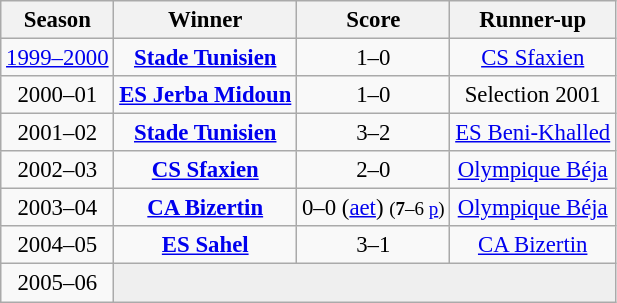<table class="wikitable" style="text-align: center; font-size:95%">
<tr>
<th>Season</th>
<th>Winner</th>
<th>Score</th>
<th>Runner-up</th>
</tr>
<tr>
<td><a href='#'>1999–2000</a></td>
<td><strong><a href='#'>Stade Tunisien</a></strong></td>
<td>1–0</td>
<td><a href='#'>CS Sfaxien</a></td>
</tr>
<tr>
<td>2000–01</td>
<td><strong><a href='#'>ES Jerba Midoun</a></strong></td>
<td>1–0</td>
<td>Selection 2001</td>
</tr>
<tr>
<td>2001–02</td>
<td><strong><a href='#'>Stade Tunisien</a></strong></td>
<td>3–2</td>
<td><a href='#'>ES Beni-Khalled</a></td>
</tr>
<tr>
<td>2002–03</td>
<td><strong><a href='#'>CS Sfaxien</a></strong></td>
<td>2–0</td>
<td><a href='#'>Olympique Béja</a></td>
</tr>
<tr>
<td>2003–04</td>
<td><strong><a href='#'>CA Bizertin</a></strong></td>
<td>0–0 (<a href='#'>aet</a>) <small>(<strong>7</strong>–6 <a href='#'>p</a>)</small></td>
<td><a href='#'>Olympique Béja</a></td>
</tr>
<tr>
<td>2004–05</td>
<td><strong><a href='#'>ES Sahel</a></strong></td>
<td>3–1</td>
<td><a href='#'>CA Bizertin</a></td>
</tr>
<tr>
<td>2005–06</td>
<td colspan=3 style=background:#efefef></td>
</tr>
</table>
